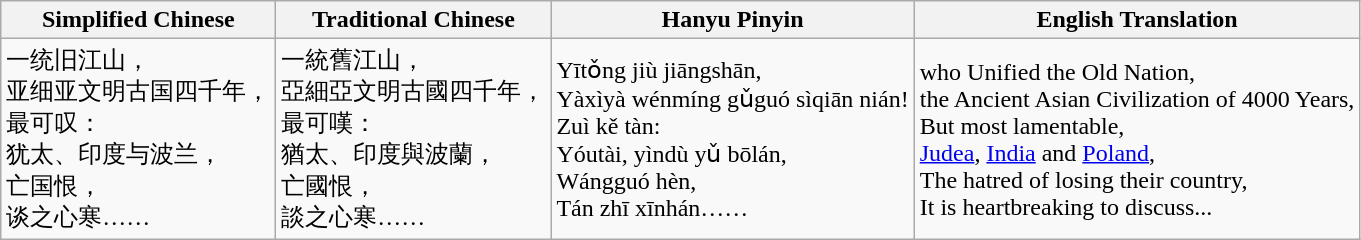<table class="wikitable">
<tr>
<th>Simplified Chinese </th>
<th>Traditional Chinese</th>
<th>Hanyu Pinyin</th>
<th>English Translation</th>
</tr>
<tr>
<td>一统旧江山，<br>亚细亚文明古国四千年，<br>最可叹：<br>犹太、印度与波兰，<br>亡国恨，<br>谈之心寒……</td>
<td>一統舊江山，<br>亞細亞文明古國四千年，<br>最可嘆：<br>猶太、印度與波蘭，<br>亡國恨，<br>談之心寒……</td>
<td>Yītǒng jiù jiāngshān,<br>Yàxìyà wénmíng gǔguó sìqiān nián!<br>Zuì kě tàn:<br>Yóutài, yìndù yǔ bōlán,<br>Wángguó hèn,<br>Tán zhī xīnhán……</td>
<td>who Unified the Old Nation,<br>the Ancient Asian Civilization of 4000 Years,<br>But most lamentable,<br><a href='#'>Judea</a>, <a href='#'>India</a> and <a href='#'>Poland</a>,<br>The hatred of losing their country,<br>It is heartbreaking to discuss...</td>
</tr>
</table>
